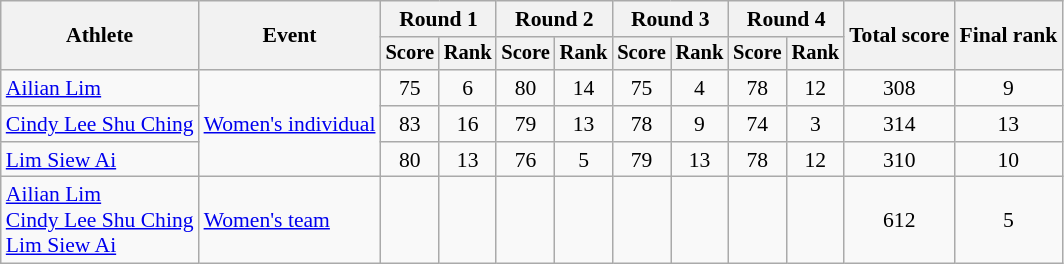<table class=wikitable style="font-size:90%">
<tr>
<th rowspan=2>Athlete</th>
<th rowspan=2>Event</th>
<th colspan=2>Round 1</th>
<th colspan=2>Round 2</th>
<th colspan=2>Round 3</th>
<th colspan=2>Round 4</th>
<th rowspan=2>Total score</th>
<th rowspan=2>Final rank</th>
</tr>
<tr style="font-size:95%">
<th>Score</th>
<th>Rank</th>
<th>Score</th>
<th>Rank</th>
<th>Score</th>
<th>Rank</th>
<th>Score</th>
<th>Rank</th>
</tr>
<tr align=center>
<td align=left><a href='#'>Ailian Lim</a></td>
<td align=left rowspan=3><a href='#'>Women's individual</a></td>
<td>75</td>
<td>6</td>
<td>80</td>
<td>14</td>
<td>75</td>
<td>4</td>
<td>78</td>
<td>12</td>
<td>308</td>
<td>9</td>
</tr>
<tr align=center>
<td align=left><a href='#'>Cindy Lee Shu Ching</a></td>
<td>83</td>
<td>16</td>
<td>79</td>
<td>13</td>
<td>78</td>
<td>9</td>
<td>74</td>
<td>3</td>
<td>314</td>
<td>13</td>
</tr>
<tr align=center>
<td align=left><a href='#'>Lim Siew Ai</a></td>
<td>80</td>
<td>13</td>
<td>76</td>
<td>5</td>
<td>79</td>
<td>13</td>
<td>78</td>
<td>12</td>
<td>310</td>
<td>10</td>
</tr>
<tr align=center>
<td align=left><a href='#'>Ailian Lim</a><br><a href='#'>Cindy Lee Shu Ching</a><br><a href='#'>Lim Siew Ai</a></td>
<td align=left rowspan=3><a href='#'>Women's team</a></td>
<td></td>
<td></td>
<td></td>
<td></td>
<td></td>
<td></td>
<td></td>
<td></td>
<td>612</td>
<td>5</td>
</tr>
</table>
